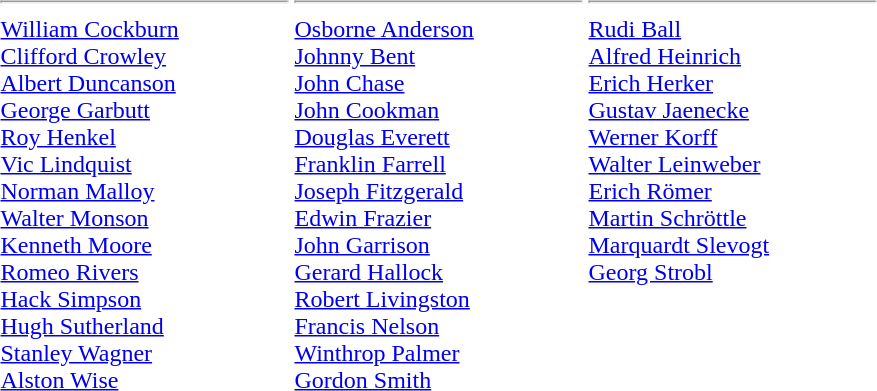<table>
<tr valign=top>
<td style="width:12em"><hr><a href='#'>William Cockburn</a><br><a href='#'>Clifford Crowley</a><br><a href='#'>Albert Duncanson</a><br><a href='#'>George Garbutt</a><br><a href='#'>Roy Henkel</a><br><a href='#'>Vic Lindquist</a><br><a href='#'>Norman Malloy</a><br><a href='#'>Walter Monson</a><br><a href='#'>Kenneth Moore</a><br><a href='#'>Romeo Rivers</a><br><a href='#'>Hack Simpson</a><br><a href='#'>Hugh Sutherland</a><br><a href='#'>Stanley Wagner</a><br><a href='#'>Alston Wise</a></td>
<td style="width:12em"><hr><a href='#'>Osborne Anderson</a><br><a href='#'>Johnny Bent</a><br><a href='#'>John Chase</a><br><a href='#'>John Cookman</a><br><a href='#'>Douglas Everett</a><br><a href='#'>Franklin Farrell</a><br><a href='#'>Joseph Fitzgerald</a><br><a href='#'>Edwin Frazier</a><br><a href='#'>John Garrison</a><br><a href='#'>Gerard Hallock</a><br><a href='#'>Robert Livingston</a><br><a href='#'>Francis Nelson</a><br><a href='#'>Winthrop Palmer</a><br><a href='#'>Gordon Smith</a></td>
<td style="width:12em"><hr><a href='#'>Rudi Ball</a><br><a href='#'>Alfred Heinrich</a><br><a href='#'>Erich Herker</a><br><a href='#'>Gustav Jaenecke</a><br><a href='#'>Werner Korff</a><br><a href='#'>Walter Leinweber</a><br><a href='#'>Erich Römer</a><br><a href='#'>Martin Schröttle</a><br><a href='#'>Marquardt Slevogt</a><br><a href='#'>Georg Strobl</a></td>
</tr>
</table>
